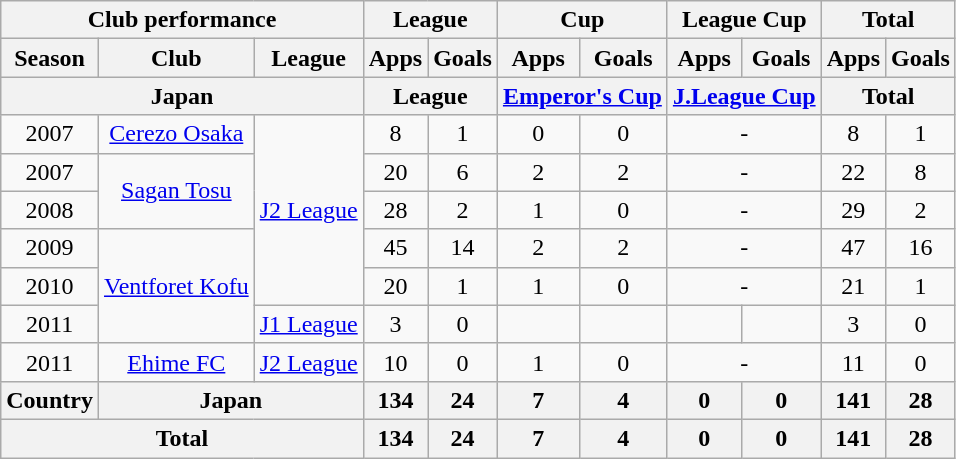<table class="wikitable" style="text-align:center;">
<tr>
<th colspan=3>Club performance</th>
<th colspan=2>League</th>
<th colspan=2>Cup</th>
<th colspan=2>League Cup</th>
<th colspan=2>Total</th>
</tr>
<tr>
<th>Season</th>
<th>Club</th>
<th>League</th>
<th>Apps</th>
<th>Goals</th>
<th>Apps</th>
<th>Goals</th>
<th>Apps</th>
<th>Goals</th>
<th>Apps</th>
<th>Goals</th>
</tr>
<tr>
<th colspan=3>Japan</th>
<th colspan=2>League</th>
<th colspan=2><a href='#'>Emperor's Cup</a></th>
<th colspan=2><a href='#'>J.League Cup</a></th>
<th colspan=2>Total</th>
</tr>
<tr>
<td>2007</td>
<td><a href='#'>Cerezo Osaka</a></td>
<td rowspan="5"><a href='#'>J2 League</a></td>
<td>8</td>
<td>1</td>
<td>0</td>
<td>0</td>
<td colspan="2">-</td>
<td>8</td>
<td>1</td>
</tr>
<tr>
<td>2007</td>
<td rowspan="2"><a href='#'>Sagan Tosu</a></td>
<td>20</td>
<td>6</td>
<td>2</td>
<td>2</td>
<td colspan="2">-</td>
<td>22</td>
<td>8</td>
</tr>
<tr>
<td>2008</td>
<td>28</td>
<td>2</td>
<td>1</td>
<td>0</td>
<td colspan="2">-</td>
<td>29</td>
<td>2</td>
</tr>
<tr>
<td>2009</td>
<td rowspan="3"><a href='#'>Ventforet Kofu</a></td>
<td>45</td>
<td>14</td>
<td>2</td>
<td>2</td>
<td colspan="2">-</td>
<td>47</td>
<td>16</td>
</tr>
<tr>
<td>2010</td>
<td>20</td>
<td>1</td>
<td>1</td>
<td>0</td>
<td colspan="2">-</td>
<td>21</td>
<td>1</td>
</tr>
<tr>
<td>2011</td>
<td><a href='#'>J1 League</a></td>
<td>3</td>
<td>0</td>
<td></td>
<td></td>
<td></td>
<td></td>
<td>3</td>
<td>0</td>
</tr>
<tr>
<td>2011</td>
<td><a href='#'>Ehime FC</a></td>
<td><a href='#'>J2 League</a></td>
<td>10</td>
<td>0</td>
<td>1</td>
<td>0</td>
<td colspan="2">-</td>
<td>11</td>
<td>0</td>
</tr>
<tr>
<th rowspan=1>Country</th>
<th colspan=2>Japan</th>
<th>134</th>
<th>24</th>
<th>7</th>
<th>4</th>
<th>0</th>
<th>0</th>
<th>141</th>
<th>28</th>
</tr>
<tr>
<th colspan=3>Total</th>
<th>134</th>
<th>24</th>
<th>7</th>
<th>4</th>
<th>0</th>
<th>0</th>
<th>141</th>
<th>28</th>
</tr>
</table>
